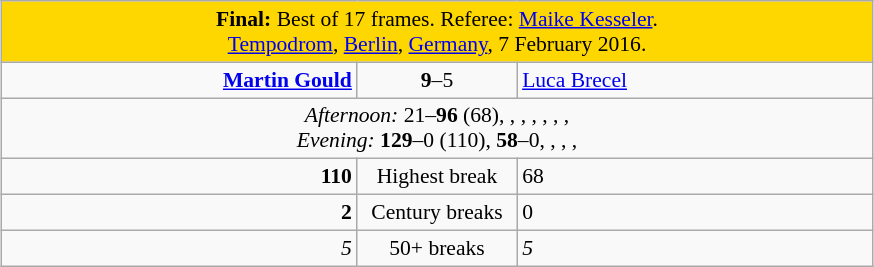<table class="wikitable" style="font-size: 90%; margin: 1em auto 1em auto;">
<tr>
<td colspan = "3" align="center" bgcolor="#ffd700"><strong>Final:</strong> Best of 17 frames. Referee: <a href='#'>Maike Kesseler</a>.<br><a href='#'>Tempodrom</a>, <a href='#'>Berlin</a>, <a href='#'>Germany</a>, 7 February 2016.</td>
</tr>
<tr>
<td width="230" align="right"><strong><a href='#'>Martin Gould</a></strong><br></td>
<td width="100" align="center"><strong>9</strong>–5 <br></td>
<td width="230"><a href='#'>Luca Brecel</a><br></td>
</tr>
<tr>
<td colspan="3" align="center" style="font-size: 100%"><em>Afternoon:</em> 21–<strong>96</strong> (68), , , , , , , <br><em>Evening:</em> <strong>129</strong>–0 (110), <strong>58</strong>–0, , , , </td>
</tr>
<tr>
<td align="right"><strong>110</strong></td>
<td align="center">Highest break</td>
<td>68</td>
</tr>
<tr>
<td align="right"><strong>2</strong></td>
<td align="center">Century breaks</td>
<td>0</td>
</tr>
<tr>
<td align="right"><em>5</em></td>
<td align="center">50+ breaks</td>
<td><em>5</em></td>
</tr>
</table>
